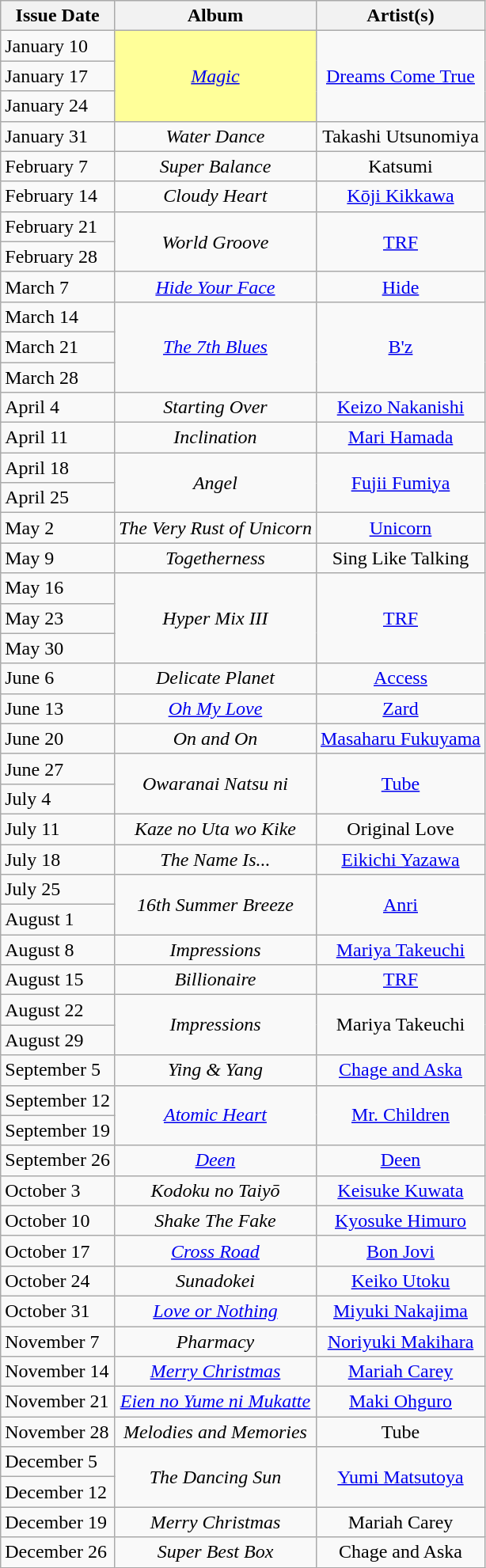<table class="wikitable">
<tr>
<th style="text-align: center;">Issue Date</th>
<th style="text-align: center;">Album</th>
<th style="text-align: center;">Artist(s)</th>
</tr>
<tr>
<td>January 10</td>
<td bgcolor=#FFFF99 style="text-align: center;" rowspan="3"><em><a href='#'>Magic</a></em> </td>
<td style="text-align: center;" rowspan="3"><a href='#'>Dreams Come True</a></td>
</tr>
<tr>
<td>January 17</td>
</tr>
<tr>
<td>January 24</td>
</tr>
<tr>
<td>January 31</td>
<td style="text-align: center;"><em>Water Dance</em></td>
<td style="text-align: center;">Takashi Utsunomiya</td>
</tr>
<tr>
<td>February 7</td>
<td style="text-align: center;"><em>Super Balance</em></td>
<td style="text-align: center;">Katsumi</td>
</tr>
<tr>
<td>February 14</td>
<td style="text-align: center;"><em>Cloudy Heart</em></td>
<td style="text-align: center;"><a href='#'>Kōji Kikkawa</a></td>
</tr>
<tr>
<td>February 21</td>
<td style="text-align: center;" rowspan="2"><em>World Groove</em></td>
<td style="text-align: center;" rowspan="2"><a href='#'>TRF</a></td>
</tr>
<tr>
<td>February 28</td>
</tr>
<tr>
<td>March 7</td>
<td style="text-align: center;"><em><a href='#'>Hide Your Face</a></em></td>
<td style="text-align: center;"><a href='#'>Hide</a></td>
</tr>
<tr>
<td>March 14</td>
<td style="text-align: center;" rowspan="3"><em><a href='#'>The 7th Blues</a></em></td>
<td style="text-align: center;" rowspan="3"><a href='#'>B'z</a></td>
</tr>
<tr>
<td>March 21</td>
</tr>
<tr>
<td>March 28</td>
</tr>
<tr>
<td>April 4</td>
<td style="text-align: center;"><em>Starting Over</em></td>
<td style="text-align: center;"><a href='#'>Keizo Nakanishi</a></td>
</tr>
<tr>
<td>April 11</td>
<td style="text-align: center;"><em>Inclination</em></td>
<td style="text-align: center;"><a href='#'>Mari Hamada</a></td>
</tr>
<tr>
<td>April 18</td>
<td style="text-align: center;" rowspan="2"><em>Angel</em></td>
<td style="text-align: center;" rowspan="2"><a href='#'>Fujii Fumiya</a></td>
</tr>
<tr>
<td>April 25</td>
</tr>
<tr>
<td>May 2</td>
<td style="text-align: center;"><em>The Very Rust of Unicorn</em></td>
<td style="text-align: center;"><a href='#'>Unicorn</a></td>
</tr>
<tr>
<td>May 9</td>
<td style="text-align: center;"><em>Togetherness</em></td>
<td style="text-align: center;">Sing Like Talking</td>
</tr>
<tr>
<td>May 16</td>
<td style="text-align: center;" rowspan="3"><em>Hyper Mix III</em></td>
<td style="text-align: center;" rowspan="3"><a href='#'>TRF</a></td>
</tr>
<tr>
<td>May 23</td>
</tr>
<tr>
<td>May 30</td>
</tr>
<tr>
<td>June 6</td>
<td style="text-align: center;"><em>Delicate Planet</em></td>
<td style="text-align: center;"><a href='#'>Access</a></td>
</tr>
<tr>
<td>June 13</td>
<td style="text-align: center;"><em><a href='#'>Oh My Love</a></em></td>
<td style="text-align: center;"><a href='#'>Zard</a></td>
</tr>
<tr>
<td>June 20</td>
<td style="text-align: center;"><em>On and On</em></td>
<td style="text-align: center;"><a href='#'>Masaharu Fukuyama</a></td>
</tr>
<tr>
<td>June 27</td>
<td style="text-align: center;" rowspan="2"><em>Owaranai Natsu ni</em></td>
<td style="text-align: center;" rowspan="2"><a href='#'>Tube</a></td>
</tr>
<tr>
<td>July 4</td>
</tr>
<tr>
<td>July 11</td>
<td style="text-align: center;"><em>Kaze no Uta wo Kike</em></td>
<td style="text-align: center;">Original Love</td>
</tr>
<tr>
<td>July 18</td>
<td style="text-align: center;"><em>The Name Is...</em></td>
<td style="text-align: center;"><a href='#'>Eikichi Yazawa</a></td>
</tr>
<tr>
<td>July 25</td>
<td style="text-align: center;" rowspan="2"><em>16th Summer Breeze</em></td>
<td style="text-align: center;" rowspan="2"><a href='#'>Anri</a></td>
</tr>
<tr>
<td>August 1</td>
</tr>
<tr>
<td>August 8</td>
<td style="text-align: center;"><em>Impressions</em></td>
<td style="text-align: center;"><a href='#'>Mariya Takeuchi</a></td>
</tr>
<tr>
<td>August 15</td>
<td style="text-align: center;"><em>Billionaire</em></td>
<td style="text-align: center;"><a href='#'>TRF</a></td>
</tr>
<tr>
<td>August 22</td>
<td style="text-align: center;" rowspan="2"><em>Impressions</em></td>
<td style="text-align: center;" rowspan="2">Mariya Takeuchi</td>
</tr>
<tr>
<td>August 29</td>
</tr>
<tr>
<td>September 5</td>
<td style="text-align: center;"><em>Ying & Yang</em></td>
<td style="text-align: center;"><a href='#'>Chage and Aska</a></td>
</tr>
<tr>
<td>September 12</td>
<td style="text-align: center;" rowspan="2"><em><a href='#'>Atomic Heart</a></em></td>
<td style="text-align: center;" rowspan="2"><a href='#'>Mr. Children</a></td>
</tr>
<tr>
<td>September 19</td>
</tr>
<tr>
<td>September 26</td>
<td style="text-align: center;"><em><a href='#'>Deen</a></em></td>
<td style="text-align: center;"><a href='#'>Deen</a></td>
</tr>
<tr>
<td>October 3</td>
<td style="text-align: center;"><em>Kodoku no Taiyō </em></td>
<td style="text-align: center;"><a href='#'>Keisuke Kuwata</a></td>
</tr>
<tr>
<td>October 10</td>
<td style="text-align: center;"><em>Shake The Fake</em></td>
<td style="text-align: center;"><a href='#'>Kyosuke Himuro</a></td>
</tr>
<tr>
<td>October 17</td>
<td style="text-align: center;"><em><a href='#'>Cross Road</a></em></td>
<td style="text-align: center;"><a href='#'>Bon Jovi</a></td>
</tr>
<tr>
<td>October 24</td>
<td style="text-align: center;"><em>Sunadokei</em></td>
<td style="text-align: center;"><a href='#'>Keiko Utoku</a></td>
</tr>
<tr>
<td>October 31</td>
<td style="text-align: center;"><em><a href='#'>Love or Nothing</a></em></td>
<td style="text-align: center;"><a href='#'>Miyuki Nakajima</a></td>
</tr>
<tr>
<td>November 7</td>
<td style="text-align: center;"><em>Pharmacy</em></td>
<td style="text-align: center;"><a href='#'>Noriyuki Makihara</a></td>
</tr>
<tr>
<td>November 14</td>
<td style="text-align: center;"><em><a href='#'>Merry Christmas</a></em></td>
<td style="text-align: center;"><a href='#'>Mariah Carey</a></td>
</tr>
<tr>
<td>November 21</td>
<td style="text-align: center;"><em><a href='#'>Eien no Yume ni Mukatte</a></em></td>
<td style="text-align: center;"><a href='#'>Maki Ohguro</a></td>
</tr>
<tr>
<td>November 28</td>
<td style="text-align: center;"><em>Melodies and Memories</em></td>
<td style="text-align: center;">Tube</td>
</tr>
<tr>
<td>December 5</td>
<td style="text-align: center;" rowspan="2"><em>The Dancing Sun</em></td>
<td style="text-align: center;" rowspan="2"><a href='#'>Yumi Matsutoya</a></td>
</tr>
<tr>
<td>December 12</td>
</tr>
<tr>
<td>December 19</td>
<td style="text-align: center;"><em>Merry Christmas</em></td>
<td style="text-align: center;">Mariah Carey</td>
</tr>
<tr>
<td>December 26</td>
<td style="text-align: center;"><em>Super Best Box</em></td>
<td style="text-align: center;">Chage and Aska</td>
</tr>
</table>
